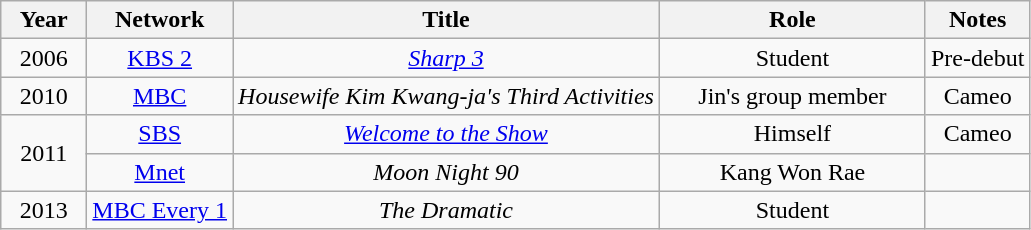<table class="wikitable">
<tr>
<th width="50px">Year</th>
<th>Network</th>
<th>Title</th>
<th width="170px">Role</th>
<th>Notes</th>
</tr>
<tr>
<td align="center" rowspan="1">2006</td>
<td align="center" rowspan="1"><a href='#'>KBS 2</a></td>
<td align="center"><em><a href='#'>Sharp 3</a></em></td>
<td align="center">Student</td>
<td align="center">Pre-debut</td>
</tr>
<tr>
<td align="center" rowspan="1">2010</td>
<td align="center" rowspan="1"><a href='#'>MBC</a></td>
<td align="center"><em>Housewife Kim Kwang-ja's Third Activities</em></td>
<td align="center">Jin's group member</td>
<td align="center">Cameo</td>
</tr>
<tr>
<td align="center" rowspan="2">2011</td>
<td align="center"><a href='#'>SBS</a></td>
<td align="center"><em><a href='#'>Welcome to the Show</a></em></td>
<td align="center">Himself</td>
<td align="center">Cameo</td>
</tr>
<tr>
<td align="center"><a href='#'>Mnet</a></td>
<td align="center"><em>Moon Night 90</em></td>
<td align="center">Kang Won Rae</td>
<td></td>
</tr>
<tr>
<td align="center" rowspan="1">2013</td>
<td align="center"><a href='#'>MBC Every 1</a></td>
<td align="center"><em>The Dramatic</em></td>
<td align="center">Student</td>
<td></td>
</tr>
</table>
